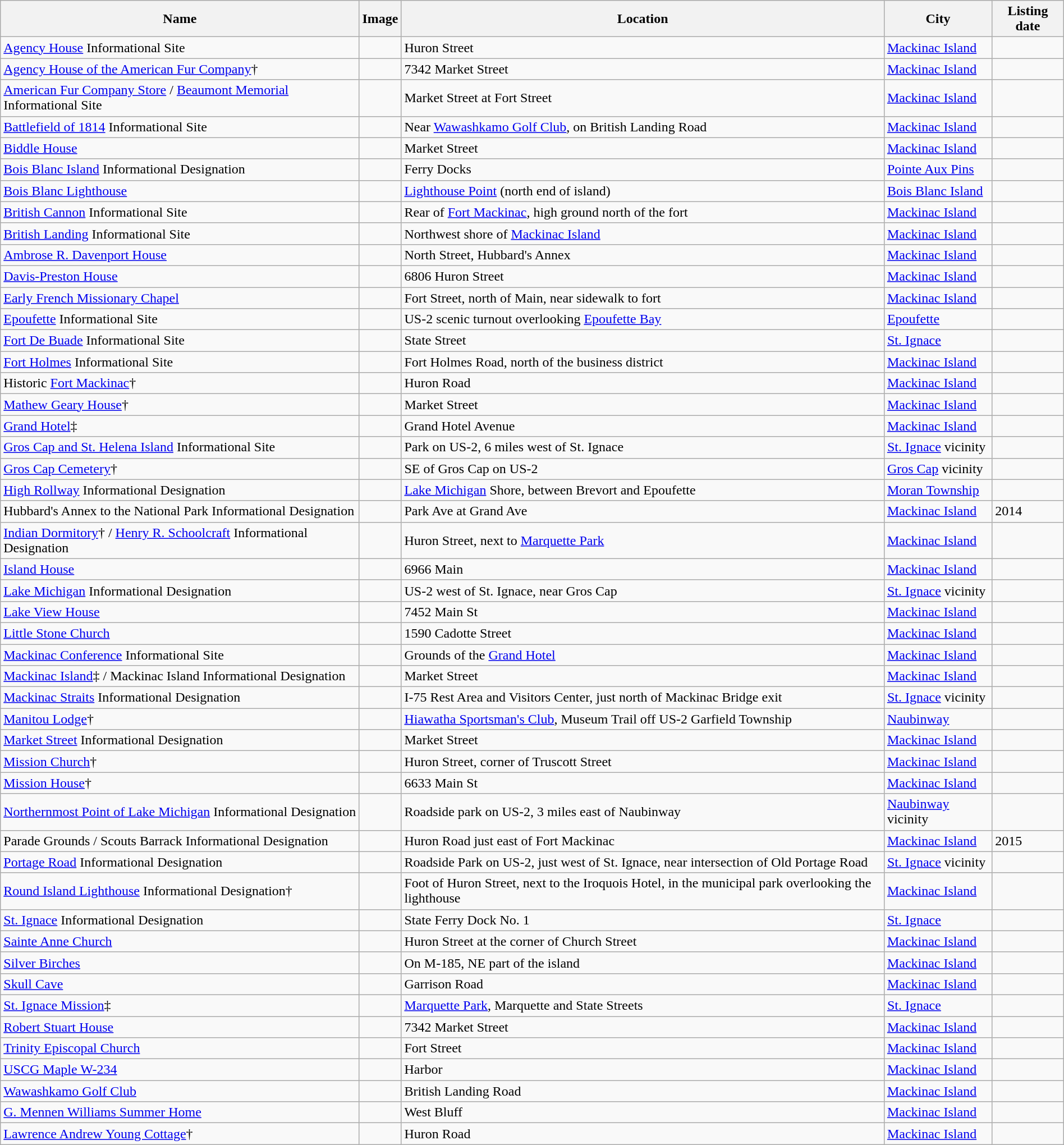<table class="wikitable sortable" style="width:100%">
<tr>
<th>Name</th>
<th>Image</th>
<th>Location</th>
<th>City</th>
<th>Listing date</th>
</tr>
<tr>
<td><a href='#'>Agency House</a> Informational Site</td>
<td></td>
<td>Huron Street</td>
<td><a href='#'>Mackinac Island</a></td>
<td></td>
</tr>
<tr>
<td><a href='#'>Agency House of the American Fur Company</a>†</td>
<td></td>
<td>7342 Market Street</td>
<td><a href='#'>Mackinac Island</a></td>
<td></td>
</tr>
<tr>
<td><a href='#'>American Fur Company Store</a> / <a href='#'>Beaumont Memorial</a> Informational Site</td>
<td></td>
<td>Market Street at Fort Street</td>
<td><a href='#'>Mackinac Island</a></td>
<td></td>
</tr>
<tr>
<td><a href='#'>Battlefield of 1814</a> Informational Site</td>
<td></td>
<td>Near <a href='#'>Wawashkamo Golf Club</a>, on British Landing Road</td>
<td><a href='#'>Mackinac Island</a></td>
<td></td>
</tr>
<tr>
<td><a href='#'>Biddle House</a></td>
<td></td>
<td>Market Street</td>
<td><a href='#'>Mackinac Island</a></td>
<td></td>
</tr>
<tr>
<td><a href='#'>Bois Blanc Island</a> Informational Designation</td>
<td></td>
<td>Ferry Docks</td>
<td><a href='#'>Pointe Aux Pins</a></td>
<td></td>
</tr>
<tr>
<td><a href='#'>Bois Blanc Lighthouse</a></td>
<td></td>
<td><a href='#'>Lighthouse Point</a> (north end of island)</td>
<td><a href='#'>Bois Blanc Island</a></td>
<td></td>
</tr>
<tr>
<td><a href='#'>British Cannon</a> Informational Site</td>
<td></td>
<td>Rear of <a href='#'>Fort Mackinac</a>, high ground north of the fort</td>
<td><a href='#'>Mackinac Island</a></td>
<td></td>
</tr>
<tr>
<td><a href='#'>British Landing</a> Informational Site</td>
<td></td>
<td>Northwest shore of <a href='#'>Mackinac Island</a></td>
<td><a href='#'>Mackinac Island</a></td>
<td></td>
</tr>
<tr>
<td><a href='#'>Ambrose R. Davenport House</a></td>
<td></td>
<td>North Street, Hubbard's Annex</td>
<td><a href='#'>Mackinac Island</a></td>
<td></td>
</tr>
<tr>
<td><a href='#'>Davis-Preston House</a></td>
<td></td>
<td>6806 Huron Street</td>
<td><a href='#'>Mackinac Island</a></td>
<td></td>
</tr>
<tr>
<td><a href='#'>Early French Missionary Chapel</a></td>
<td></td>
<td>Fort Street, north of Main, near sidewalk to fort</td>
<td><a href='#'>Mackinac Island</a></td>
<td></td>
</tr>
<tr>
<td><a href='#'>Epoufette</a> Informational Site</td>
<td></td>
<td>US-2 scenic turnout overlooking <a href='#'>Epoufette Bay</a></td>
<td><a href='#'>Epoufette</a></td>
<td></td>
</tr>
<tr>
<td><a href='#'>Fort De Buade</a> Informational Site</td>
<td></td>
<td>State Street</td>
<td><a href='#'>St. Ignace</a></td>
<td></td>
</tr>
<tr>
<td><a href='#'>Fort Holmes</a> Informational Site</td>
<td></td>
<td>Fort Holmes Road, north of the business district</td>
<td><a href='#'>Mackinac Island</a></td>
<td></td>
</tr>
<tr>
<td>Historic <a href='#'>Fort Mackinac</a>†</td>
<td></td>
<td>Huron Road</td>
<td><a href='#'>Mackinac Island</a></td>
<td></td>
</tr>
<tr>
<td><a href='#'>Mathew Geary House</a>†</td>
<td></td>
<td>Market Street</td>
<td><a href='#'>Mackinac Island</a></td>
<td></td>
</tr>
<tr>
<td><a href='#'>Grand Hotel</a>‡</td>
<td></td>
<td>Grand Hotel Avenue</td>
<td><a href='#'>Mackinac Island</a></td>
<td></td>
</tr>
<tr>
<td><a href='#'>Gros Cap and St. Helena Island</a> Informational Site</td>
<td></td>
<td>Park on US-2, 6 miles west of St. Ignace</td>
<td><a href='#'>St. Ignace</a> vicinity</td>
<td></td>
</tr>
<tr>
<td><a href='#'>Gros Cap Cemetery</a>†</td>
<td></td>
<td>SE of Gros Cap on US-2</td>
<td><a href='#'>Gros Cap</a> vicinity</td>
<td></td>
</tr>
<tr>
<td><a href='#'>High Rollway</a> Informational Designation</td>
<td></td>
<td><a href='#'>Lake Michigan</a> Shore, between Brevort and Epoufette</td>
<td><a href='#'>Moran Township</a></td>
<td></td>
</tr>
<tr>
<td>Hubbard's Annex to the National Park Informational Designation</td>
<td></td>
<td>Park Ave at Grand Ave</td>
<td><a href='#'>Mackinac Island</a></td>
<td>2014</td>
</tr>
<tr>
<td><a href='#'>Indian Dormitory</a>† / <a href='#'>Henry R. Schoolcraft</a> Informational Designation</td>
<td></td>
<td>Huron Street, next to <a href='#'>Marquette Park</a></td>
<td><a href='#'>Mackinac Island</a></td>
<td></td>
</tr>
<tr>
<td><a href='#'>Island House</a></td>
<td></td>
<td>6966 Main</td>
<td><a href='#'>Mackinac Island</a></td>
<td></td>
</tr>
<tr>
<td><a href='#'>Lake Michigan</a> Informational Designation</td>
<td></td>
<td>US-2 west of St. Ignace, near Gros Cap</td>
<td><a href='#'>St. Ignace</a> vicinity</td>
<td></td>
</tr>
<tr>
<td><a href='#'>Lake View House</a></td>
<td></td>
<td>7452 Main St</td>
<td><a href='#'>Mackinac Island</a></td>
<td></td>
</tr>
<tr>
<td><a href='#'>Little Stone Church</a></td>
<td></td>
<td>1590 Cadotte Street</td>
<td><a href='#'>Mackinac Island</a></td>
<td></td>
</tr>
<tr>
<td><a href='#'>Mackinac Conference</a> Informational Site</td>
<td></td>
<td>Grounds of the <a href='#'>Grand Hotel</a></td>
<td><a href='#'>Mackinac Island</a></td>
<td></td>
</tr>
<tr>
<td><a href='#'>Mackinac Island</a>‡ / Mackinac Island Informational Designation</td>
<td></td>
<td>Market Street</td>
<td><a href='#'>Mackinac Island</a></td>
<td></td>
</tr>
<tr>
<td><a href='#'>Mackinac Straits</a> Informational Designation</td>
<td></td>
<td>I-75 Rest Area and Visitors Center, just north of Mackinac Bridge exit</td>
<td><a href='#'>St. Ignace</a> vicinity</td>
<td></td>
</tr>
<tr>
<td><a href='#'>Manitou Lodge</a>†</td>
<td></td>
<td><a href='#'>Hiawatha Sportsman's Club</a>, Museum Trail off US-2 Garfield Township</td>
<td><a href='#'>Naubinway</a></td>
<td></td>
</tr>
<tr>
<td><a href='#'>Market Street</a> Informational Designation</td>
<td></td>
<td>Market Street</td>
<td><a href='#'>Mackinac Island</a></td>
<td></td>
</tr>
<tr>
<td><a href='#'>Mission Church</a>†</td>
<td></td>
<td>Huron Street, corner of Truscott Street</td>
<td><a href='#'>Mackinac Island</a></td>
<td></td>
</tr>
<tr>
<td><a href='#'>Mission House</a>†</td>
<td></td>
<td>6633 Main St</td>
<td><a href='#'>Mackinac Island</a></td>
<td></td>
</tr>
<tr>
<td><a href='#'>Northernmost Point of Lake Michigan</a> Informational Designation</td>
<td></td>
<td>Roadside park on US-2, 3 miles east of Naubinway</td>
<td><a href='#'>Naubinway</a> vicinity</td>
<td></td>
</tr>
<tr>
<td>Parade Grounds / Scouts Barrack Informational Designation</td>
<td></td>
<td>Huron Road just east of Fort Mackinac</td>
<td><a href='#'>Mackinac Island</a></td>
<td>2015</td>
</tr>
<tr>
<td><a href='#'>Portage Road</a> Informational Designation</td>
<td></td>
<td>Roadside Park on US-2, just west of St. Ignace, near intersection of Old Portage Road</td>
<td><a href='#'>St. Ignace</a> vicinity</td>
<td></td>
</tr>
<tr>
<td><a href='#'>Round Island Lighthouse</a> Informational Designation†</td>
<td></td>
<td>Foot of Huron Street, next to the Iroquois Hotel, in the municipal park overlooking the lighthouse</td>
<td><a href='#'>Mackinac Island</a></td>
<td></td>
</tr>
<tr>
<td><a href='#'>St. Ignace</a> Informational Designation</td>
<td></td>
<td>State Ferry Dock No. 1</td>
<td><a href='#'>St. Ignace</a></td>
<td></td>
</tr>
<tr>
<td><a href='#'>Sainte Anne Church</a></td>
<td></td>
<td>Huron Street at the corner of Church Street</td>
<td><a href='#'>Mackinac Island</a></td>
<td></td>
</tr>
<tr>
<td><a href='#'>Silver Birches</a></td>
<td></td>
<td>On M-185, NE part of the island</td>
<td><a href='#'>Mackinac Island</a></td>
<td></td>
</tr>
<tr>
<td><a href='#'>Skull Cave</a></td>
<td></td>
<td>Garrison Road</td>
<td><a href='#'>Mackinac Island</a></td>
<td></td>
</tr>
<tr>
<td><a href='#'>St. Ignace Mission</a>‡</td>
<td></td>
<td><a href='#'>Marquette Park</a>, Marquette and State Streets</td>
<td><a href='#'>St. Ignace</a></td>
<td></td>
</tr>
<tr>
<td><a href='#'>Robert Stuart House</a></td>
<td></td>
<td>7342 Market Street</td>
<td><a href='#'>Mackinac Island</a></td>
<td></td>
</tr>
<tr>
<td><a href='#'>Trinity Episcopal Church</a></td>
<td></td>
<td>Fort Street</td>
<td><a href='#'>Mackinac Island</a></td>
<td></td>
</tr>
<tr>
<td><a href='#'>USCG Maple W-234</a></td>
<td></td>
<td>Harbor</td>
<td><a href='#'>Mackinac Island</a></td>
<td></td>
</tr>
<tr>
<td><a href='#'>Wawashkamo Golf Club</a></td>
<td></td>
<td>British Landing Road</td>
<td><a href='#'>Mackinac Island</a></td>
<td></td>
</tr>
<tr>
<td><a href='#'>G. Mennen Williams Summer Home</a></td>
<td></td>
<td>West Bluff</td>
<td><a href='#'>Mackinac Island</a></td>
<td></td>
</tr>
<tr>
<td><a href='#'>Lawrence Andrew Young Cottage</a>†</td>
<td></td>
<td>Huron Road</td>
<td><a href='#'>Mackinac Island</a></td>
<td></td>
</tr>
</table>
